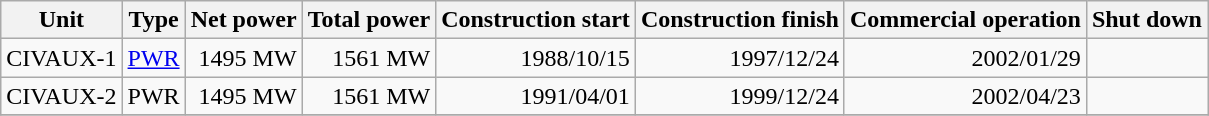<table class="wikitable">
<tr>
<th>Unit</th>
<th>Type</th>
<th>Net power</th>
<th>Total power</th>
<th>Construction start</th>
<th>Construction finish</th>
<th>Commercial operation</th>
<th>Shut down</th>
</tr>
<tr>
<td>CIVAUX-1<br></td>
<td><a href='#'>PWR</a></td>
<td align="right">1495 MW</td>
<td align="right">1561 MW</td>
<td align="right">1988/10/15</td>
<td align="right">1997/12/24</td>
<td align="right">2002/01/29</td>
<td align="right"></td>
</tr>
<tr>
<td>CIVAUX-2</td>
<td>PWR</td>
<td align="right">1495 MW</td>
<td align="right">1561 MW</td>
<td align="right">1991/04/01</td>
<td align="right">1999/12/24</td>
<td align="right">2002/04/23</td>
<td align="right"></td>
</tr>
<tr>
</tr>
</table>
